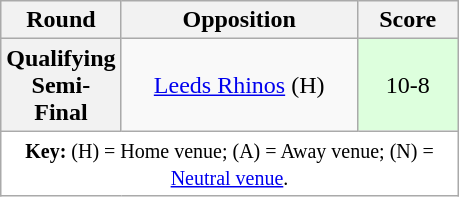<table class="wikitable plainrowheaders" style="text-align:center;margin-left:1em;float:right">
<tr>
<th width="25">Round</th>
<th width="150">Opposition</th>
<th width="60">Score</th>
</tr>
<tr>
<th scope=row style="text-align:center">Qualifying Semi-Final</th>
<td> <a href='#'>Leeds Rhinos</a> (H)</td>
<td bgcolor=DDFFDD>10-8</td>
</tr>
<tr>
<td colspan="3" style="background-color:white;"><small><strong>Key:</strong> (H) = Home venue; (A) = Away venue; (N) = <a href='#'>Neutral venue</a>.</small></td>
</tr>
</table>
